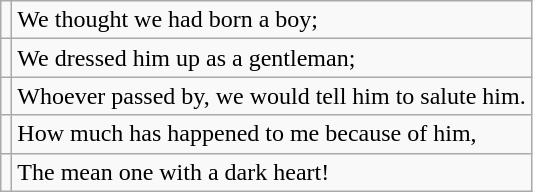<table class="wikitable">
<tr>
<td></td>
<td>We thought we had born a boy;</td>
</tr>
<tr>
<td></td>
<td>We dressed him up as a gentleman;</td>
</tr>
<tr>
<td></td>
<td>Whoever passed by, we would tell him to salute him.</td>
</tr>
<tr>
<td></td>
<td>How much has happened to me because of him,</td>
</tr>
<tr>
<td></td>
<td>The mean one with a dark heart!</td>
</tr>
</table>
